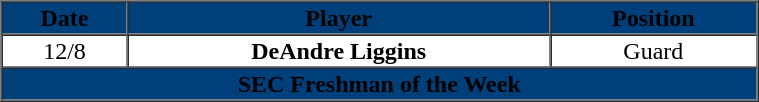<table cellpadding="1" border="1" cellspacing="0" width="40%">
<tr>
<th bgcolor="#00407a"><span>Date</span></th>
<th bgcolor="#00407a"><span>Player</span></th>
<th bgcolor="#00407a"><span>Position</span></th>
</tr>
<tr align="center">
</tr>
<tr align="center">
<td>12/8 </td>
<td><strong>DeAndre Liggins</strong></td>
<td>Guard</td>
</tr>
<tr align="center">
<td colspan=3 bgcolor="#00407a"><span><strong>SEC Freshman of the Week</strong></span></td>
</tr>
</table>
